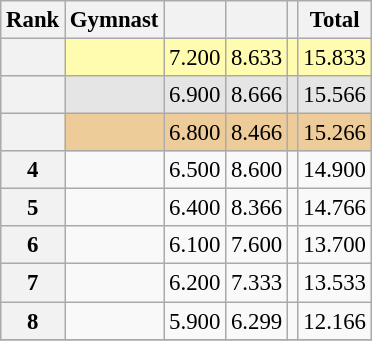<table class="wikitable sortable" style="text-align:center; font-size:95%">
<tr>
<th scope=col>Rank</th>
<th scope=col>Gymnast</th>
<th scope=col></th>
<th scope=col></th>
<th scope=col></th>
<th scope=col>Total</th>
</tr>
<tr bgcolor=fffcaf>
<th scope=row></th>
<td align=left></td>
<td>7.200</td>
<td>8.633</td>
<td></td>
<td>15.833</td>
</tr>
<tr bgcolor=e5e5e5>
<th scope=row></th>
<td align=left></td>
<td>6.900</td>
<td>8.666</td>
<td></td>
<td>15.566</td>
</tr>
<tr bgcolor=eecc99>
<th scope=row></th>
<td align=left></td>
<td>6.800</td>
<td>8.466</td>
<td></td>
<td>15.266</td>
</tr>
<tr>
<th scope=row>4</th>
<td align=left></td>
<td>6.500</td>
<td>8.600</td>
<td></td>
<td>14.900</td>
</tr>
<tr>
<th scope=row>5</th>
<td align=left></td>
<td>6.400</td>
<td>8.366</td>
<td></td>
<td>14.766</td>
</tr>
<tr>
<th scope=row>6</th>
<td align=left></td>
<td>6.100</td>
<td>7.600</td>
<td></td>
<td>13.700</td>
</tr>
<tr>
<th scope=row>7</th>
<td align=left></td>
<td>6.200</td>
<td>7.333</td>
<td></td>
<td>13.533</td>
</tr>
<tr>
<th scope=row>8</th>
<td align=left></td>
<td>5.900</td>
<td>6.299</td>
<td></td>
<td>12.166</td>
</tr>
<tr>
</tr>
</table>
